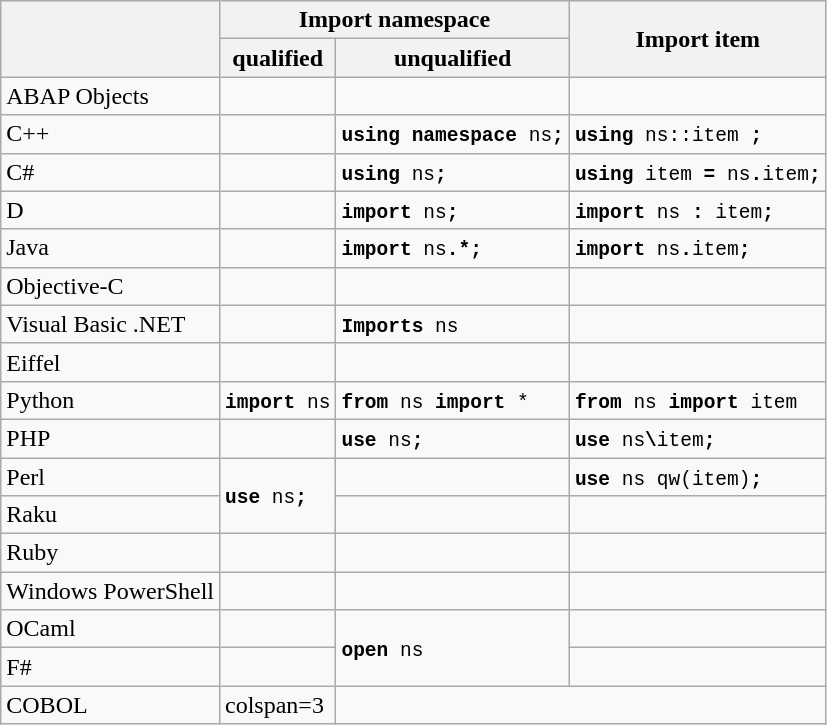<table class="wikitable">
<tr>
<th rowspan=2></th>
<th colspan=2>Import namespace</th>
<th rowspan=2>Import item</th>
</tr>
<tr>
<th>qualified</th>
<th>unqualified</th>
</tr>
<tr>
<td>ABAP Objects</td>
<td></td>
<td></td>
<td></td>
</tr>
<tr>
<td>C++</td>
<td></td>
<td><code><strong>using namespace</strong> ns<strong>;</strong></code></td>
<td><code><strong>using</strong> ns::item <strong>;</strong></code></td>
</tr>
<tr>
<td>C#</td>
<td></td>
<td><code><strong>using</strong> ns<strong>;</strong></code></td>
<td><code><strong>using</strong> item <strong>=</strong> ns<strong>.</strong>item<strong>;</strong></code></td>
</tr>
<tr>
<td>D</td>
<td></td>
<td><code><strong>import</strong> ns<strong>;</strong></code></td>
<td><code><strong>import</strong> ns <strong>:</strong> item<strong>;</strong></code></td>
</tr>
<tr>
<td>Java</td>
<td></td>
<td><code><strong>import</strong> ns<strong>.*;</strong></code></td>
<td><code><strong>import</strong> ns<strong>.</strong>item<strong>;</strong></code></td>
</tr>
<tr>
<td>Objective-C</td>
<td></td>
<td></td>
<td></td>
</tr>
<tr>
<td>Visual Basic .NET</td>
<td></td>
<td><code><strong>Imports</strong> ns</code></td>
<td></td>
</tr>
<tr>
<td>Eiffel</td>
<td></td>
<td></td>
<td></td>
</tr>
<tr>
<td>Python</td>
<td><code><strong>import</strong> ns</code></td>
<td><code><strong>from</strong> ns <strong>import</strong> *</code></td>
<td><code><strong>from</strong> ns <strong>import</strong> item</code></td>
</tr>
<tr>
<td>PHP</td>
<td></td>
<td><code><strong>use</strong> ns<strong>;</strong></code></td>
<td><code><strong>use</strong> ns<strong>\</strong>item<strong>;</strong></code></td>
</tr>
<tr>
<td>Perl</td>
<td rowspan=2><code><strong>use</strong> ns<strong>;</strong></code></td>
<td></td>
<td><code><strong>use</strong> ns qw(item)<strong>;</strong></code></td>
</tr>
<tr>
<td>Raku</td>
<td></td>
<td></td>
</tr>
<tr>
<td>Ruby</td>
<td></td>
<td></td>
<td></td>
</tr>
<tr>
<td>Windows PowerShell</td>
<td></td>
<td></td>
<td></td>
</tr>
<tr>
<td>OCaml</td>
<td></td>
<td rowspan=2><code><strong>open</strong> ns</code></td>
<td></td>
</tr>
<tr>
<td>F#</td>
<td></td>
<td></td>
</tr>
<tr>
<td>COBOL</td>
<td>colspan=3 </td>
</tr>
</table>
